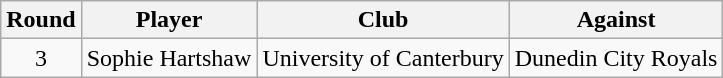<table class="wikitable">
<tr>
<th>Round</th>
<th>Player</th>
<th>Club</th>
<th>Against</th>
</tr>
<tr>
<td style="text-align:center;">3</td>
<td>Sophie Hartshaw</td>
<td>University of Canterbury</td>
<td>Dunedin City Royals</td>
</tr>
</table>
